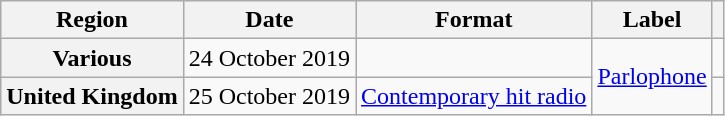<table class="wikitable plainrowheaders">
<tr>
<th>Region</th>
<th>Date</th>
<th>Format</th>
<th>Label</th>
<th></th>
</tr>
<tr>
<th scope="row">Various</th>
<td>24 October 2019</td>
<td></td>
<td rowspan=2><a href='#'>Parlophone</a></td>
<td></td>
</tr>
<tr>
<th scope="row">United Kingdom</th>
<td>25 October 2019</td>
<td><a href='#'>Contemporary hit radio</a></td>
<td></td>
</tr>
</table>
